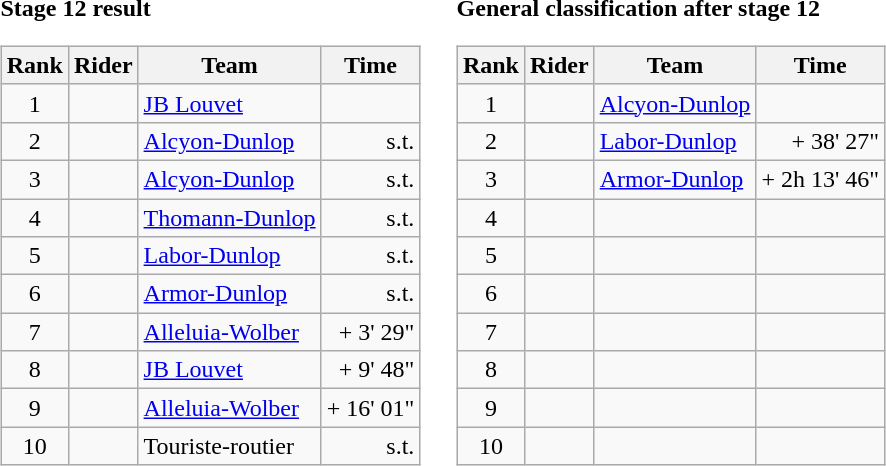<table>
<tr>
<td><strong>Stage 12 result</strong><br><table class="wikitable">
<tr>
<th scope="col">Rank</th>
<th scope="col">Rider</th>
<th scope="col">Team</th>
<th scope="col">Time</th>
</tr>
<tr>
<td style="text-align:center;">1</td>
<td></td>
<td><a href='#'>JB Louvet</a></td>
<td style="text-align:right;"></td>
</tr>
<tr>
<td style="text-align:center;">2</td>
<td></td>
<td><a href='#'>Alcyon-Dunlop</a></td>
<td style="text-align:right;">s.t.</td>
</tr>
<tr>
<td style="text-align:center;">3</td>
<td></td>
<td><a href='#'>Alcyon-Dunlop</a></td>
<td style="text-align:right;">s.t.</td>
</tr>
<tr>
<td style="text-align:center;">4</td>
<td></td>
<td><a href='#'>Thomann-Dunlop</a></td>
<td style="text-align:right;">s.t.</td>
</tr>
<tr>
<td style="text-align:center;">5</td>
<td></td>
<td><a href='#'>Labor-Dunlop</a></td>
<td style="text-align:right;">s.t.</td>
</tr>
<tr>
<td style="text-align:center;">6</td>
<td></td>
<td><a href='#'>Armor-Dunlop</a></td>
<td style="text-align:right;">s.t.</td>
</tr>
<tr>
<td style="text-align:center;">7</td>
<td></td>
<td><a href='#'>Alleluia-Wolber</a></td>
<td style="text-align:right;">+ 3' 29"</td>
</tr>
<tr>
<td style="text-align:center;">8</td>
<td></td>
<td><a href='#'>JB Louvet</a></td>
<td style="text-align:right;">+ 9' 48"</td>
</tr>
<tr>
<td style="text-align:center;">9</td>
<td></td>
<td><a href='#'>Alleluia-Wolber</a></td>
<td style="text-align:right;">+ 16' 01"</td>
</tr>
<tr>
<td style="text-align:center;">10</td>
<td></td>
<td>Touriste-routier</td>
<td style="text-align:right;">s.t.</td>
</tr>
</table>
</td>
<td></td>
<td><strong>General classification after stage 12</strong><br><table class="wikitable">
<tr>
<th scope="col">Rank</th>
<th scope="col">Rider</th>
<th scope="col">Team</th>
<th scope="col">Time</th>
</tr>
<tr>
<td style="text-align:center;">1</td>
<td></td>
<td><a href='#'>Alcyon-Dunlop</a></td>
<td style="text-align:right;"></td>
</tr>
<tr>
<td style="text-align:center;">2</td>
<td></td>
<td><a href='#'>Labor-Dunlop</a></td>
<td style="text-align:right;">+ 38' 27"</td>
</tr>
<tr>
<td style="text-align:center;">3</td>
<td></td>
<td><a href='#'>Armor-Dunlop</a></td>
<td style="text-align:right;">+ 2h 13' 46"</td>
</tr>
<tr>
<td style="text-align:center;">4</td>
<td></td>
<td></td>
<td></td>
</tr>
<tr>
<td style="text-align:center;">5</td>
<td></td>
<td></td>
<td></td>
</tr>
<tr>
<td style="text-align:center;">6</td>
<td></td>
<td></td>
<td></td>
</tr>
<tr>
<td style="text-align:center;">7</td>
<td></td>
<td></td>
<td></td>
</tr>
<tr>
<td style="text-align:center;">8</td>
<td></td>
<td></td>
<td></td>
</tr>
<tr>
<td style="text-align:center;">9</td>
<td></td>
<td></td>
<td></td>
</tr>
<tr>
<td style="text-align:center;">10</td>
<td></td>
<td></td>
<td></td>
</tr>
</table>
</td>
</tr>
</table>
